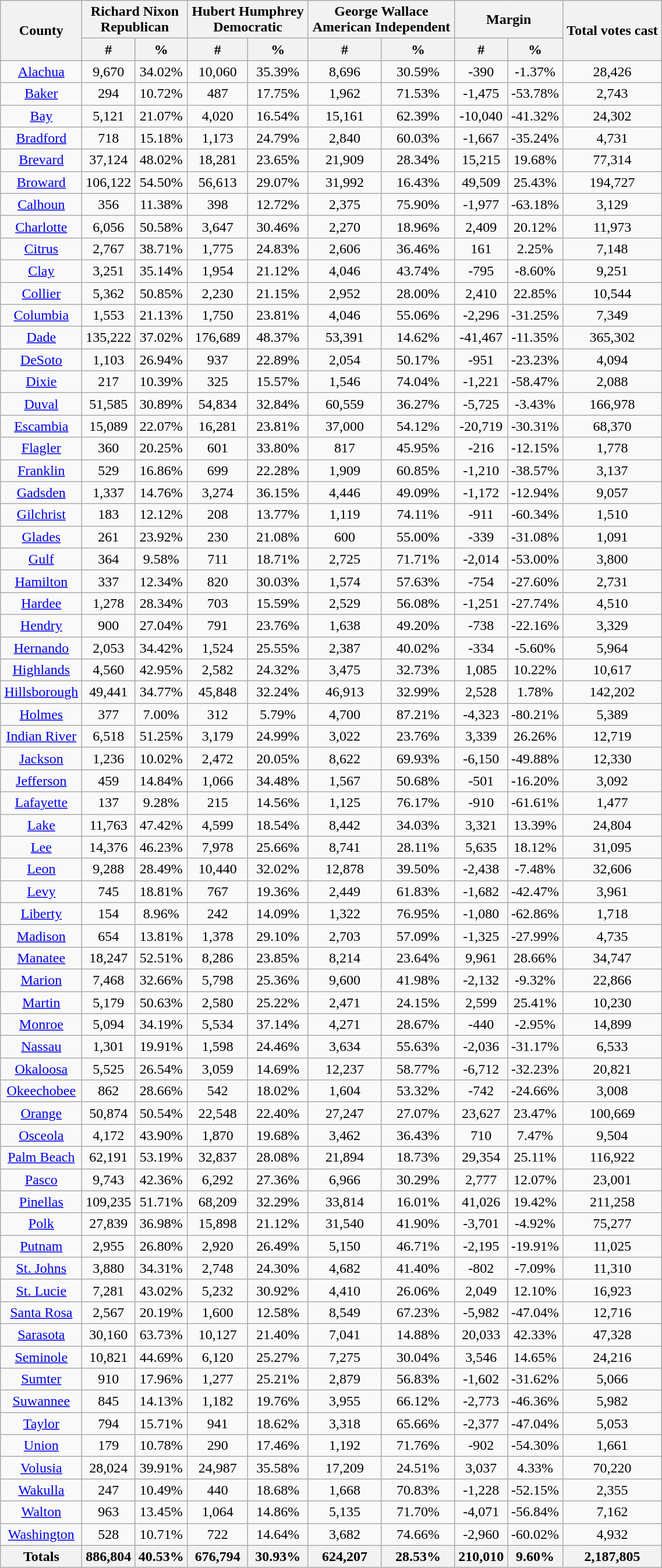<table width="60%"  class="wikitable sortable" style="text-align:center">
<tr>
<th style="text-align:center;" rowspan="2">County</th>
<th style="text-align:center;" colspan="2">Richard Nixon<br>Republican</th>
<th style="text-align:center;" colspan="2">Hubert Humphrey<br>Democratic</th>
<th style="text-align:center;" colspan="2">George Wallace<br>American Independent</th>
<th style="text-align:center;" colspan="2">Margin</th>
<th style="text-align:center;" rowspan="2">Total votes cast</th>
</tr>
<tr>
<th style="text-align:center;" data-sort-type="number">#</th>
<th style="text-align:center;" data-sort-type="number">%</th>
<th style="text-align:center;" data-sort-type="number">#</th>
<th style="text-align:center;" data-sort-type="number">%</th>
<th style="text-align:center;" data-sort-type="number">#</th>
<th style="text-align:center;" data-sort-type="number">%</th>
<th style="text-align:center;" data-sort-type="number">#</th>
<th style="text-align:center;" data-sort-type="number">%</th>
</tr>
<tr style="text-align:center;">
<td><a href='#'>Alachua</a></td>
<td>9,670</td>
<td>34.02%</td>
<td>10,060</td>
<td>35.39%</td>
<td>8,696</td>
<td>30.59%</td>
<td>-390</td>
<td>-1.37%</td>
<td>28,426</td>
</tr>
<tr style="text-align:center;">
<td><a href='#'>Baker</a></td>
<td>294</td>
<td>10.72%</td>
<td>487</td>
<td>17.75%</td>
<td>1,962</td>
<td>71.53%</td>
<td>-1,475</td>
<td>-53.78%</td>
<td>2,743</td>
</tr>
<tr style="text-align:center;">
<td><a href='#'>Bay</a></td>
<td>5,121</td>
<td>21.07%</td>
<td>4,020</td>
<td>16.54%</td>
<td>15,161</td>
<td>62.39%</td>
<td>-10,040</td>
<td>-41.32%</td>
<td>24,302</td>
</tr>
<tr style="text-align:center;">
<td><a href='#'>Bradford</a></td>
<td>718</td>
<td>15.18%</td>
<td>1,173</td>
<td>24.79%</td>
<td>2,840</td>
<td>60.03%</td>
<td>-1,667</td>
<td>-35.24%</td>
<td>4,731</td>
</tr>
<tr style="text-align:center;">
<td><a href='#'>Brevard</a></td>
<td>37,124</td>
<td>48.02%</td>
<td>18,281</td>
<td>23.65%</td>
<td>21,909</td>
<td>28.34%</td>
<td>15,215</td>
<td>19.68%</td>
<td>77,314</td>
</tr>
<tr style="text-align:center;">
<td><a href='#'>Broward</a></td>
<td>106,122</td>
<td>54.50%</td>
<td>56,613</td>
<td>29.07%</td>
<td>31,992</td>
<td>16.43%</td>
<td>49,509</td>
<td>25.43%</td>
<td>194,727</td>
</tr>
<tr style="text-align:center;">
<td><a href='#'>Calhoun</a></td>
<td>356</td>
<td>11.38%</td>
<td>398</td>
<td>12.72%</td>
<td>2,375</td>
<td>75.90%</td>
<td>-1,977</td>
<td>-63.18%</td>
<td>3,129</td>
</tr>
<tr style="text-align:center;">
<td><a href='#'>Charlotte</a></td>
<td>6,056</td>
<td>50.58%</td>
<td>3,647</td>
<td>30.46%</td>
<td>2,270</td>
<td>18.96%</td>
<td>2,409</td>
<td>20.12%</td>
<td>11,973</td>
</tr>
<tr style="text-align:center;">
<td><a href='#'>Citrus</a></td>
<td>2,767</td>
<td>38.71%</td>
<td>1,775</td>
<td>24.83%</td>
<td>2,606</td>
<td>36.46%</td>
<td>161</td>
<td>2.25%</td>
<td>7,148</td>
</tr>
<tr style="text-align:center;">
<td><a href='#'>Clay</a></td>
<td>3,251</td>
<td>35.14%</td>
<td>1,954</td>
<td>21.12%</td>
<td>4,046</td>
<td>43.74%</td>
<td>-795</td>
<td>-8.60%</td>
<td>9,251</td>
</tr>
<tr style="text-align:center;">
<td><a href='#'>Collier</a></td>
<td>5,362</td>
<td>50.85%</td>
<td>2,230</td>
<td>21.15%</td>
<td>2,952</td>
<td>28.00%</td>
<td>2,410</td>
<td>22.85%</td>
<td>10,544</td>
</tr>
<tr style="text-align:center;">
<td><a href='#'>Columbia</a></td>
<td>1,553</td>
<td>21.13%</td>
<td>1,750</td>
<td>23.81%</td>
<td>4,046</td>
<td>55.06%</td>
<td>-2,296</td>
<td>-31.25%</td>
<td>7,349</td>
</tr>
<tr style="text-align:center;">
<td><a href='#'>Dade</a></td>
<td>135,222</td>
<td>37.02%</td>
<td>176,689</td>
<td>48.37%</td>
<td>53,391</td>
<td>14.62%</td>
<td>-41,467</td>
<td>-11.35%</td>
<td>365,302</td>
</tr>
<tr style="text-align:center;">
<td><a href='#'>DeSoto</a></td>
<td>1,103</td>
<td>26.94%</td>
<td>937</td>
<td>22.89%</td>
<td>2,054</td>
<td>50.17%</td>
<td>-951</td>
<td>-23.23%</td>
<td>4,094</td>
</tr>
<tr style="text-align:center;">
<td><a href='#'>Dixie</a></td>
<td>217</td>
<td>10.39%</td>
<td>325</td>
<td>15.57%</td>
<td>1,546</td>
<td>74.04%</td>
<td>-1,221</td>
<td>-58.47%</td>
<td>2,088</td>
</tr>
<tr style="text-align:center;">
<td><a href='#'>Duval</a></td>
<td>51,585</td>
<td>30.89%</td>
<td>54,834</td>
<td>32.84%</td>
<td>60,559</td>
<td>36.27%</td>
<td>-5,725</td>
<td>-3.43%</td>
<td>166,978</td>
</tr>
<tr style="text-align:center;">
<td><a href='#'>Escambia</a></td>
<td>15,089</td>
<td>22.07%</td>
<td>16,281</td>
<td>23.81%</td>
<td>37,000</td>
<td>54.12%</td>
<td>-20,719</td>
<td>-30.31%</td>
<td>68,370</td>
</tr>
<tr style="text-align:center;">
<td><a href='#'>Flagler</a></td>
<td>360</td>
<td>20.25%</td>
<td>601</td>
<td>33.80%</td>
<td>817</td>
<td>45.95%</td>
<td>-216</td>
<td>-12.15%</td>
<td>1,778</td>
</tr>
<tr style="text-align:center;">
<td><a href='#'>Franklin</a></td>
<td>529</td>
<td>16.86%</td>
<td>699</td>
<td>22.28%</td>
<td>1,909</td>
<td>60.85%</td>
<td>-1,210</td>
<td>-38.57%</td>
<td>3,137</td>
</tr>
<tr style="text-align:center;">
<td><a href='#'>Gadsden</a></td>
<td>1,337</td>
<td>14.76%</td>
<td>3,274</td>
<td>36.15%</td>
<td>4,446</td>
<td>49.09%</td>
<td>-1,172</td>
<td>-12.94%</td>
<td>9,057</td>
</tr>
<tr style="text-align:center;">
<td><a href='#'>Gilchrist</a></td>
<td>183</td>
<td>12.12%</td>
<td>208</td>
<td>13.77%</td>
<td>1,119</td>
<td>74.11%</td>
<td>-911</td>
<td>-60.34%</td>
<td>1,510</td>
</tr>
<tr style="text-align:center;">
<td><a href='#'>Glades</a></td>
<td>261</td>
<td>23.92%</td>
<td>230</td>
<td>21.08%</td>
<td>600</td>
<td>55.00%</td>
<td>-339</td>
<td>-31.08%</td>
<td>1,091</td>
</tr>
<tr style="text-align:center;">
<td><a href='#'>Gulf</a></td>
<td>364</td>
<td>9.58%</td>
<td>711</td>
<td>18.71%</td>
<td>2,725</td>
<td>71.71%</td>
<td>-2,014</td>
<td>-53.00%</td>
<td>3,800</td>
</tr>
<tr style="text-align:center;">
<td><a href='#'>Hamilton</a></td>
<td>337</td>
<td>12.34%</td>
<td>820</td>
<td>30.03%</td>
<td>1,574</td>
<td>57.63%</td>
<td>-754</td>
<td>-27.60%</td>
<td>2,731</td>
</tr>
<tr style="text-align:center;">
<td><a href='#'>Hardee</a></td>
<td>1,278</td>
<td>28.34%</td>
<td>703</td>
<td>15.59%</td>
<td>2,529</td>
<td>56.08%</td>
<td>-1,251</td>
<td>-27.74%</td>
<td>4,510</td>
</tr>
<tr style="text-align:center;">
<td><a href='#'>Hendry</a></td>
<td>900</td>
<td>27.04%</td>
<td>791</td>
<td>23.76%</td>
<td>1,638</td>
<td>49.20%</td>
<td>-738</td>
<td>-22.16%</td>
<td>3,329</td>
</tr>
<tr style="text-align:center;">
<td><a href='#'>Hernando</a></td>
<td>2,053</td>
<td>34.42%</td>
<td>1,524</td>
<td>25.55%</td>
<td>2,387</td>
<td>40.02%</td>
<td>-334</td>
<td>-5.60%</td>
<td>5,964</td>
</tr>
<tr style="text-align:center;">
<td><a href='#'>Highlands</a></td>
<td>4,560</td>
<td>42.95%</td>
<td>2,582</td>
<td>24.32%</td>
<td>3,475</td>
<td>32.73%</td>
<td>1,085</td>
<td>10.22%</td>
<td>10,617</td>
</tr>
<tr style="text-align:center;">
<td><a href='#'>Hillsborough</a></td>
<td>49,441</td>
<td>34.77%</td>
<td>45,848</td>
<td>32.24%</td>
<td>46,913</td>
<td>32.99%</td>
<td>2,528</td>
<td>1.78%</td>
<td>142,202</td>
</tr>
<tr style="text-align:center;">
<td><a href='#'>Holmes</a></td>
<td>377</td>
<td>7.00%</td>
<td>312</td>
<td>5.79%</td>
<td>4,700</td>
<td>87.21%</td>
<td>-4,323</td>
<td>-80.21%</td>
<td>5,389</td>
</tr>
<tr style="text-align:center;">
<td><a href='#'>Indian River</a></td>
<td>6,518</td>
<td>51.25%</td>
<td>3,179</td>
<td>24.99%</td>
<td>3,022</td>
<td>23.76%</td>
<td>3,339</td>
<td>26.26%</td>
<td>12,719</td>
</tr>
<tr style="text-align:center;">
<td><a href='#'>Jackson</a></td>
<td>1,236</td>
<td>10.02%</td>
<td>2,472</td>
<td>20.05%</td>
<td>8,622</td>
<td>69.93%</td>
<td>-6,150</td>
<td>-49.88%</td>
<td>12,330</td>
</tr>
<tr style="text-align:center;">
<td><a href='#'>Jefferson</a></td>
<td>459</td>
<td>14.84%</td>
<td>1,066</td>
<td>34.48%</td>
<td>1,567</td>
<td>50.68%</td>
<td>-501</td>
<td>-16.20%</td>
<td>3,092</td>
</tr>
<tr style="text-align:center;">
<td><a href='#'>Lafayette</a></td>
<td>137</td>
<td>9.28%</td>
<td>215</td>
<td>14.56%</td>
<td>1,125</td>
<td>76.17%</td>
<td>-910</td>
<td>-61.61%</td>
<td>1,477</td>
</tr>
<tr style="text-align:center;">
<td><a href='#'>Lake</a></td>
<td>11,763</td>
<td>47.42%</td>
<td>4,599</td>
<td>18.54%</td>
<td>8,442</td>
<td>34.03%</td>
<td>3,321</td>
<td>13.39%</td>
<td>24,804</td>
</tr>
<tr style="text-align:center;">
<td><a href='#'>Lee</a></td>
<td>14,376</td>
<td>46.23%</td>
<td>7,978</td>
<td>25.66%</td>
<td>8,741</td>
<td>28.11%</td>
<td>5,635</td>
<td>18.12%</td>
<td>31,095</td>
</tr>
<tr style="text-align:center;">
<td><a href='#'>Leon</a></td>
<td>9,288</td>
<td>28.49%</td>
<td>10,440</td>
<td>32.02%</td>
<td>12,878</td>
<td>39.50%</td>
<td>-2,438</td>
<td>-7.48%</td>
<td>32,606</td>
</tr>
<tr style="text-align:center;">
<td><a href='#'>Levy</a></td>
<td>745</td>
<td>18.81%</td>
<td>767</td>
<td>19.36%</td>
<td>2,449</td>
<td>61.83%</td>
<td>-1,682</td>
<td>-42.47%</td>
<td>3,961</td>
</tr>
<tr style="text-align:center;">
<td><a href='#'>Liberty</a></td>
<td>154</td>
<td>8.96%</td>
<td>242</td>
<td>14.09%</td>
<td>1,322</td>
<td>76.95%</td>
<td>-1,080</td>
<td>-62.86%</td>
<td>1,718</td>
</tr>
<tr style="text-align:center;">
<td><a href='#'>Madison</a></td>
<td>654</td>
<td>13.81%</td>
<td>1,378</td>
<td>29.10%</td>
<td>2,703</td>
<td>57.09%</td>
<td>-1,325</td>
<td>-27.99%</td>
<td>4,735</td>
</tr>
<tr style="text-align:center;">
<td><a href='#'>Manatee</a></td>
<td>18,247</td>
<td>52.51%</td>
<td>8,286</td>
<td>23.85%</td>
<td>8,214</td>
<td>23.64%</td>
<td>9,961</td>
<td>28.66%</td>
<td>34,747</td>
</tr>
<tr style="text-align:center;">
<td><a href='#'>Marion</a></td>
<td>7,468</td>
<td>32.66%</td>
<td>5,798</td>
<td>25.36%</td>
<td>9,600</td>
<td>41.98%</td>
<td>-2,132</td>
<td>-9.32%</td>
<td>22,866</td>
</tr>
<tr style="text-align:center;">
<td><a href='#'>Martin</a></td>
<td>5,179</td>
<td>50.63%</td>
<td>2,580</td>
<td>25.22%</td>
<td>2,471</td>
<td>24.15%</td>
<td>2,599</td>
<td>25.41%</td>
<td>10,230</td>
</tr>
<tr style="text-align:center;">
<td><a href='#'>Monroe</a></td>
<td>5,094</td>
<td>34.19%</td>
<td>5,534</td>
<td>37.14%</td>
<td>4,271</td>
<td>28.67%</td>
<td>-440</td>
<td>-2.95%</td>
<td>14,899</td>
</tr>
<tr style="text-align:center;">
<td><a href='#'>Nassau</a></td>
<td>1,301</td>
<td>19.91%</td>
<td>1,598</td>
<td>24.46%</td>
<td>3,634</td>
<td>55.63%</td>
<td>-2,036</td>
<td>-31.17%</td>
<td>6,533</td>
</tr>
<tr style="text-align:center;">
<td><a href='#'>Okaloosa</a></td>
<td>5,525</td>
<td>26.54%</td>
<td>3,059</td>
<td>14.69%</td>
<td>12,237</td>
<td>58.77%</td>
<td>-6,712</td>
<td>-32.23%</td>
<td>20,821</td>
</tr>
<tr style="text-align:center;">
<td><a href='#'>Okeechobee</a></td>
<td>862</td>
<td>28.66%</td>
<td>542</td>
<td>18.02%</td>
<td>1,604</td>
<td>53.32%</td>
<td>-742</td>
<td>-24.66%</td>
<td>3,008</td>
</tr>
<tr style="text-align:center;">
<td><a href='#'>Orange</a></td>
<td>50,874</td>
<td>50.54%</td>
<td>22,548</td>
<td>22.40%</td>
<td>27,247</td>
<td>27.07%</td>
<td>23,627</td>
<td>23.47%</td>
<td>100,669</td>
</tr>
<tr style="text-align:center;">
<td><a href='#'>Osceola</a></td>
<td>4,172</td>
<td>43.90%</td>
<td>1,870</td>
<td>19.68%</td>
<td>3,462</td>
<td>36.43%</td>
<td>710</td>
<td>7.47%</td>
<td>9,504</td>
</tr>
<tr style="text-align:center;">
<td><a href='#'>Palm Beach</a></td>
<td>62,191</td>
<td>53.19%</td>
<td>32,837</td>
<td>28.08%</td>
<td>21,894</td>
<td>18.73%</td>
<td>29,354</td>
<td>25.11%</td>
<td>116,922</td>
</tr>
<tr style="text-align:center;">
<td><a href='#'>Pasco</a></td>
<td>9,743</td>
<td>42.36%</td>
<td>6,292</td>
<td>27.36%</td>
<td>6,966</td>
<td>30.29%</td>
<td>2,777</td>
<td>12.07%</td>
<td>23,001</td>
</tr>
<tr style="text-align:center;">
<td><a href='#'>Pinellas</a></td>
<td>109,235</td>
<td>51.71%</td>
<td>68,209</td>
<td>32.29%</td>
<td>33,814</td>
<td>16.01%</td>
<td>41,026</td>
<td>19.42%</td>
<td>211,258</td>
</tr>
<tr style="text-align:center;">
<td><a href='#'>Polk</a></td>
<td>27,839</td>
<td>36.98%</td>
<td>15,898</td>
<td>21.12%</td>
<td>31,540</td>
<td>41.90%</td>
<td>-3,701</td>
<td>-4.92%</td>
<td>75,277</td>
</tr>
<tr style="text-align:center;">
<td><a href='#'>Putnam</a></td>
<td>2,955</td>
<td>26.80%</td>
<td>2,920</td>
<td>26.49%</td>
<td>5,150</td>
<td>46.71%</td>
<td>-2,195</td>
<td>-19.91%</td>
<td>11,025</td>
</tr>
<tr style="text-align:center;">
<td><a href='#'>St. Johns</a></td>
<td>3,880</td>
<td>34.31%</td>
<td>2,748</td>
<td>24.30%</td>
<td>4,682</td>
<td>41.40%</td>
<td>-802</td>
<td>-7.09%</td>
<td>11,310</td>
</tr>
<tr style="text-align:center;">
<td><a href='#'>St. Lucie</a></td>
<td>7,281</td>
<td>43.02%</td>
<td>5,232</td>
<td>30.92%</td>
<td>4,410</td>
<td>26.06%</td>
<td>2,049</td>
<td>12.10%</td>
<td>16,923</td>
</tr>
<tr style="text-align:center;">
<td><a href='#'>Santa Rosa</a></td>
<td>2,567</td>
<td>20.19%</td>
<td>1,600</td>
<td>12.58%</td>
<td>8,549</td>
<td>67.23%</td>
<td>-5,982</td>
<td>-47.04%</td>
<td>12,716</td>
</tr>
<tr style="text-align:center;">
<td><a href='#'>Sarasota</a></td>
<td>30,160</td>
<td>63.73%</td>
<td>10,127</td>
<td>21.40%</td>
<td>7,041</td>
<td>14.88%</td>
<td>20,033</td>
<td>42.33%</td>
<td>47,328</td>
</tr>
<tr style="text-align:center;">
<td><a href='#'>Seminole</a></td>
<td>10,821</td>
<td>44.69%</td>
<td>6,120</td>
<td>25.27%</td>
<td>7,275</td>
<td>30.04%</td>
<td>3,546</td>
<td>14.65%</td>
<td>24,216</td>
</tr>
<tr style="text-align:center;">
<td><a href='#'>Sumter</a></td>
<td>910</td>
<td>17.96%</td>
<td>1,277</td>
<td>25.21%</td>
<td>2,879</td>
<td>56.83%</td>
<td>-1,602</td>
<td>-31.62%</td>
<td>5,066</td>
</tr>
<tr style="text-align:center;">
<td><a href='#'>Suwannee</a></td>
<td>845</td>
<td>14.13%</td>
<td>1,182</td>
<td>19.76%</td>
<td>3,955</td>
<td>66.12%</td>
<td>-2,773</td>
<td>-46.36%</td>
<td>5,982</td>
</tr>
<tr style="text-align:center;">
<td><a href='#'>Taylor</a></td>
<td>794</td>
<td>15.71%</td>
<td>941</td>
<td>18.62%</td>
<td>3,318</td>
<td>65.66%</td>
<td>-2,377</td>
<td>-47.04%</td>
<td>5,053</td>
</tr>
<tr style="text-align:center;">
<td><a href='#'>Union</a></td>
<td>179</td>
<td>10.78%</td>
<td>290</td>
<td>17.46%</td>
<td>1,192</td>
<td>71.76%</td>
<td>-902</td>
<td>-54.30%</td>
<td>1,661</td>
</tr>
<tr style="text-align:center;">
<td><a href='#'>Volusia</a></td>
<td>28,024</td>
<td>39.91%</td>
<td>24,987</td>
<td>35.58%</td>
<td>17,209</td>
<td>24.51%</td>
<td>3,037</td>
<td>4.33%</td>
<td>70,220</td>
</tr>
<tr style="text-align:center;">
<td><a href='#'>Wakulla</a></td>
<td>247</td>
<td>10.49%</td>
<td>440</td>
<td>18.68%</td>
<td>1,668</td>
<td>70.83%</td>
<td>-1,228</td>
<td>-52.15%</td>
<td>2,355</td>
</tr>
<tr style="text-align:center;">
<td><a href='#'>Walton</a></td>
<td>963</td>
<td>13.45%</td>
<td>1,064</td>
<td>14.86%</td>
<td>5,135</td>
<td>71.70%</td>
<td>-4,071</td>
<td>-56.84%</td>
<td>7,162</td>
</tr>
<tr style="text-align:center;">
<td><a href='#'>Washington</a></td>
<td>528</td>
<td>10.71%</td>
<td>722</td>
<td>14.64%</td>
<td>3,682</td>
<td>74.66%</td>
<td>-2,960</td>
<td>-60.02%</td>
<td>4,932</td>
</tr>
<tr style="text-align:center;">
<th>Totals</th>
<th>886,804</th>
<th>40.53%</th>
<th>676,794</th>
<th>30.93%</th>
<th>624,207</th>
<th>28.53%</th>
<th>210,010</th>
<th>9.60%</th>
<th>2,187,805</th>
</tr>
</table>
